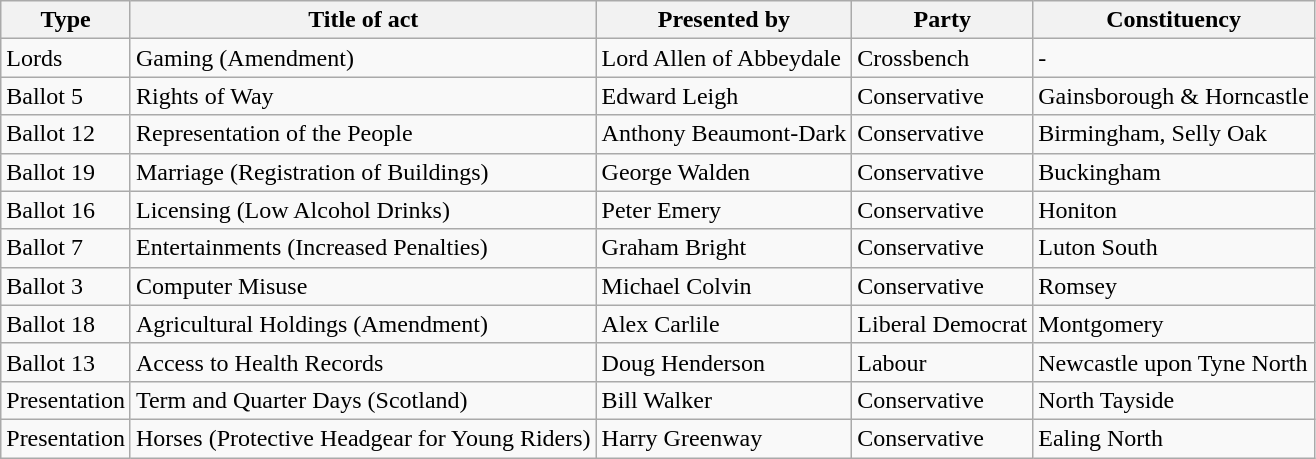<table class="wikitable">
<tr>
<th>Type</th>
<th>Title of act</th>
<th>Presented by</th>
<th>Party</th>
<th>Constituency</th>
</tr>
<tr |->
<td>Lords</td>
<td>Gaming (Amendment)</td>
<td>Lord Allen of Abbeydale</td>
<td>Crossbench</td>
<td>-</td>
</tr>
<tr>
<td>Ballot 5</td>
<td>Rights of Way</td>
<td>Edward Leigh</td>
<td>Conservative</td>
<td>Gainsborough & Horncastle</td>
</tr>
<tr>
<td>Ballot 12</td>
<td>Representation of the People</td>
<td>Anthony Beaumont-Dark</td>
<td>Conservative</td>
<td>Birmingham, Selly Oak</td>
</tr>
<tr>
<td>Ballot 19</td>
<td>Marriage (Registration of Buildings)</td>
<td>George Walden</td>
<td>Conservative</td>
<td>Buckingham</td>
</tr>
<tr>
<td>Ballot 16</td>
<td>Licensing (Low Alcohol Drinks)</td>
<td>Peter Emery</td>
<td>Conservative</td>
<td>Honiton</td>
</tr>
<tr>
<td>Ballot 7</td>
<td>Entertainments (Increased Penalties)</td>
<td>Graham Bright</td>
<td>Conservative</td>
<td>Luton South</td>
</tr>
<tr>
<td>Ballot 3</td>
<td>Computer Misuse</td>
<td>Michael Colvin</td>
<td>Conservative</td>
<td>Romsey</td>
</tr>
<tr>
<td>Ballot 18</td>
<td>Agricultural Holdings (Amendment)</td>
<td>Alex Carlile</td>
<td>Liberal Democrat</td>
<td>Montgomery</td>
</tr>
<tr>
<td>Ballot 13</td>
<td>Access to Health Records</td>
<td>Doug Henderson</td>
<td>Labour</td>
<td>Newcastle upon Tyne North</td>
</tr>
<tr>
<td>Presentation</td>
<td>Term and Quarter Days (Scotland)</td>
<td>Bill Walker</td>
<td>Conservative</td>
<td>North Tayside</td>
</tr>
<tr>
<td>Presentation</td>
<td>Horses (Protective Headgear for Young Riders)</td>
<td>Harry Greenway</td>
<td>Conservative</td>
<td>Ealing North</td>
</tr>
</table>
